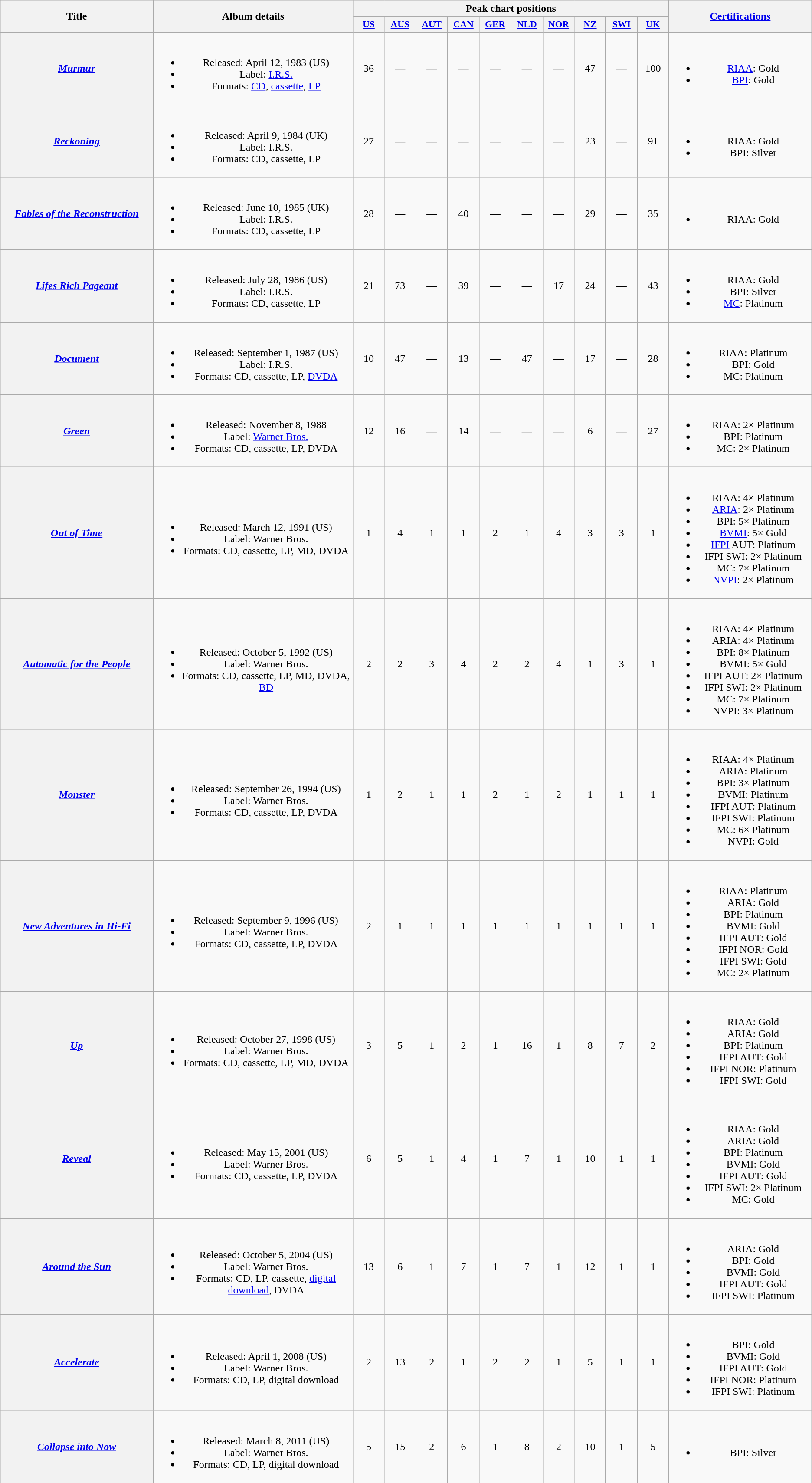<table class="wikitable plainrowheaders" style="text-align:center;">
<tr>
<th scope="col" rowspan="2" style="width:15em;">Title</th>
<th scope="col" rowspan="2" style="width:20em;">Album details</th>
<th scope="col" colspan="10">Peak chart positions</th>
<th scope="col" rowspan="2" style="width:14em;"><a href='#'>Certifications</a></th>
</tr>
<tr>
<th scope="col" style="width:3em;font-size:90%;"><a href='#'>US</a><br></th>
<th scope="col" style="width:3em;font-size:90%;"><a href='#'>AUS</a><br></th>
<th scope="col" style="width:3em;font-size:90%;"><a href='#'>AUT</a><br></th>
<th scope="col" style="width:3em;font-size:90%;"><a href='#'>CAN</a><br></th>
<th scope="col" style="width:3em;font-size:90%;"><a href='#'>GER</a><br></th>
<th scope="col" style="width:3em;font-size:90%;"><a href='#'>NLD</a><br></th>
<th scope="col" style="width:3em;font-size:90%;"><a href='#'>NOR</a><br></th>
<th scope="col" style="width:3em;font-size:90%;"><a href='#'>NZ</a><br></th>
<th scope="col" style="width:3em;font-size:90%;"><a href='#'>SWI</a><br></th>
<th scope="col" style="width:3em;font-size:90%;"><a href='#'>UK</a><br></th>
</tr>
<tr>
<th scope="row"><em><a href='#'>Murmur</a></em></th>
<td><br><ul><li>Released: April 12, 1983 <span>(US)</span></li><li>Label: <a href='#'>I.R.S.</a></li><li>Formats: <a href='#'>CD</a>, <a href='#'>cassette</a>, <a href='#'>LP</a></li></ul></td>
<td>36</td>
<td>—</td>
<td>—</td>
<td>—</td>
<td>—</td>
<td>—</td>
<td>—</td>
<td>47</td>
<td>—</td>
<td>100</td>
<td><br><ul><li><a href='#'>RIAA</a>: Gold</li><li><a href='#'>BPI</a>: Gold</li></ul></td>
</tr>
<tr>
<th scope="row"><em><a href='#'>Reckoning</a></em></th>
<td><br><ul><li>Released: April 9, 1984 <span>(UK)</span></li><li>Label: I.R.S.</li><li>Formats: CD, cassette, LP</li></ul></td>
<td>27</td>
<td>—</td>
<td>—</td>
<td>—</td>
<td>—</td>
<td>—</td>
<td>—</td>
<td>23</td>
<td>—</td>
<td>91</td>
<td><br><ul><li>RIAA: Gold</li><li>BPI: Silver</li></ul></td>
</tr>
<tr>
<th scope="row"><em><a href='#'>Fables of the Reconstruction</a></em></th>
<td><br><ul><li>Released: June 10, 1985 <span>(UK)</span></li><li>Label: I.R.S.</li><li>Formats: CD, cassette, LP</li></ul></td>
<td>28</td>
<td>—</td>
<td>—</td>
<td>40</td>
<td>—</td>
<td>—</td>
<td>—</td>
<td>29</td>
<td>—</td>
<td>35</td>
<td><br><ul><li>RIAA: Gold</li></ul></td>
</tr>
<tr>
<th scope="row"><em><a href='#'>Lifes Rich Pageant</a></em></th>
<td><br><ul><li>Released: July 28, 1986 <span>(US)</span></li><li>Label: I.R.S.</li><li>Formats: CD, cassette, LP</li></ul></td>
<td>21</td>
<td>73</td>
<td>—</td>
<td>39</td>
<td>—</td>
<td>—</td>
<td>17</td>
<td>24</td>
<td>—</td>
<td>43</td>
<td><br><ul><li>RIAA: Gold</li><li>BPI: Silver</li><li><a href='#'>MC</a>: Platinum</li></ul></td>
</tr>
<tr>
<th scope="row"><em><a href='#'>Document</a></em></th>
<td><br><ul><li>Released: September 1, 1987 <span>(US)</span></li><li>Label: I.R.S.</li><li>Formats: CD, cassette, LP, <a href='#'>DVDA</a></li></ul></td>
<td>10</td>
<td>47</td>
<td>—</td>
<td>13</td>
<td>—</td>
<td>47</td>
<td>—</td>
<td>17</td>
<td>—</td>
<td>28</td>
<td><br><ul><li>RIAA: Platinum</li><li>BPI: Gold</li><li>MC: Platinum</li></ul></td>
</tr>
<tr>
<th scope="row"><em><a href='#'>Green</a></em></th>
<td><br><ul><li>Released: November 8, 1988</li><li>Label: <a href='#'>Warner Bros.</a></li><li>Formats: CD, cassette, LP, DVDA</li></ul></td>
<td>12</td>
<td>16</td>
<td>—</td>
<td>14</td>
<td>—</td>
<td>—</td>
<td>—</td>
<td>6</td>
<td>—</td>
<td>27</td>
<td><br><ul><li>RIAA: 2× Platinum</li><li>BPI: Platinum</li><li>MC: 2× Platinum</li></ul></td>
</tr>
<tr>
<th scope="row"><em><a href='#'>Out of Time</a></em></th>
<td><br><ul><li>Released: March 12, 1991 <span>(US)</span></li><li>Label: Warner Bros.</li><li>Formats: CD, cassette, LP, MD, DVDA</li></ul></td>
<td>1</td>
<td>4</td>
<td>1</td>
<td>1</td>
<td>2</td>
<td>1</td>
<td>4</td>
<td>3</td>
<td>3</td>
<td>1</td>
<td><br><ul><li>RIAA: 4× Platinum</li><li><a href='#'>ARIA</a>: 2× Platinum</li><li>BPI: 5× Platinum</li><li><a href='#'>BVMI</a>: 5× Gold</li><li><a href='#'>IFPI</a> AUT: Platinum</li><li>IFPI SWI: 2× Platinum</li><li>MC: 7× Platinum</li><li><a href='#'>NVPI</a>: 2× Platinum</li></ul></td>
</tr>
<tr>
<th scope="row"><em><a href='#'>Automatic for the People</a></em></th>
<td><br><ul><li>Released: October 5, 1992 <span>(US)</span></li><li>Label: Warner Bros.</li><li>Formats: CD, cassette, LP, MD, DVDA, <a href='#'>BD</a></li></ul></td>
<td>2</td>
<td>2</td>
<td>3</td>
<td>4</td>
<td>2</td>
<td>2</td>
<td>4</td>
<td>1</td>
<td>3</td>
<td>1</td>
<td><br><ul><li>RIAA: 4× Platinum</li><li>ARIA: 4× Platinum</li><li>BPI: 8× Platinum</li><li>BVMI: 5× Gold</li><li>IFPI AUT: 2× Platinum</li><li>IFPI SWI: 2× Platinum</li><li>MC: 7× Platinum</li><li>NVPI: 3× Platinum</li></ul></td>
</tr>
<tr>
<th scope="row"><em><a href='#'>Monster</a></em></th>
<td><br><ul><li>Released: September 26, 1994 <span>(US)</span></li><li>Label: Warner Bros.</li><li>Formats: CD, cassette, LP, DVDA</li></ul></td>
<td>1</td>
<td>2</td>
<td>1</td>
<td>1</td>
<td>2</td>
<td>1</td>
<td>2</td>
<td>1</td>
<td>1</td>
<td>1</td>
<td><br><ul><li>RIAA: 4× Platinum</li><li>ARIA: Platinum</li><li>BPI: 3× Platinum</li><li>BVMI: Platinum</li><li>IFPI AUT: Platinum</li><li>IFPI SWI: Platinum</li><li>MC: 6× Platinum</li><li>NVPI: Gold</li></ul></td>
</tr>
<tr>
<th scope="row"><em><a href='#'>New Adventures in Hi-Fi</a></em></th>
<td><br><ul><li>Released: September 9, 1996 <span>(US)</span></li><li>Label: Warner Bros.</li><li>Formats: CD, cassette, LP, DVDA</li></ul></td>
<td>2</td>
<td>1</td>
<td>1</td>
<td>1</td>
<td>1</td>
<td>1</td>
<td>1</td>
<td>1</td>
<td>1</td>
<td>1</td>
<td><br><ul><li>RIAA: Platinum</li><li>ARIA: Gold</li><li>BPI: Platinum</li><li>BVMI: Gold</li><li>IFPI AUT: Gold</li><li>IFPI NOR: Gold</li><li>IFPI SWI: Gold</li><li>MC: 2× Platinum</li></ul></td>
</tr>
<tr>
<th scope="row"><em><a href='#'>Up</a></em></th>
<td><br><ul><li>Released: October 27, 1998 <span>(US)</span></li><li>Label: Warner Bros.</li><li>Formats: CD, cassette, LP, MD, DVDA</li></ul></td>
<td>3</td>
<td>5</td>
<td>1</td>
<td>2</td>
<td>1</td>
<td>16</td>
<td>1</td>
<td>8</td>
<td>7</td>
<td>2</td>
<td><br><ul><li>RIAA: Gold</li><li>ARIA: Gold</li><li>BPI: Platinum</li><li>IFPI AUT: Gold</li><li>IFPI NOR: Platinum</li><li>IFPI SWI: Gold</li></ul></td>
</tr>
<tr>
<th scope="row"><em><a href='#'>Reveal</a></em></th>
<td><br><ul><li>Released: May 15, 2001 <span>(US)</span></li><li>Label: Warner Bros.</li><li>Formats: CD, cassette, LP, DVDA</li></ul></td>
<td>6</td>
<td>5</td>
<td>1</td>
<td>4</td>
<td>1</td>
<td>7</td>
<td>1</td>
<td>10</td>
<td>1</td>
<td>1</td>
<td><br><ul><li>RIAA: Gold</li><li>ARIA: Gold</li><li>BPI: Platinum</li><li>BVMI: Gold</li><li>IFPI AUT: Gold</li><li>IFPI SWI: 2× Platinum</li><li>MC: Gold</li></ul></td>
</tr>
<tr>
<th scope="row"><em><a href='#'>Around the Sun</a></em></th>
<td><br><ul><li>Released: October 5, 2004 <span>(US)</span></li><li>Label: Warner Bros.</li><li>Formats: CD, LP, cassette, <a href='#'>digital download</a>, DVDA</li></ul></td>
<td>13</td>
<td>6</td>
<td>1</td>
<td>7</td>
<td>1</td>
<td>7</td>
<td>1</td>
<td>12</td>
<td>1</td>
<td>1</td>
<td><br><ul><li>ARIA: Gold</li><li>BPI: Gold</li><li>BVMI: Gold</li><li>IFPI AUT: Gold</li><li>IFPI SWI: Platinum</li></ul></td>
</tr>
<tr>
<th scope="row"><em><a href='#'>Accelerate</a></em></th>
<td><br><ul><li>Released: April 1, 2008 <span>(US)</span></li><li>Label: Warner Bros.</li><li>Formats: CD, LP, digital download</li></ul></td>
<td>2</td>
<td>13</td>
<td>2</td>
<td>1</td>
<td>2</td>
<td>2</td>
<td>1</td>
<td>5</td>
<td>1</td>
<td>1</td>
<td><br><ul><li>BPI: Gold</li><li>BVMI: Gold</li><li>IFPI AUT: Gold</li><li>IFPI NOR: Platinum</li><li>IFPI SWI: Platinum</li></ul></td>
</tr>
<tr>
<th scope="row"><em><a href='#'>Collapse into Now</a></em></th>
<td><br><ul><li>Released: March 8, 2011 <span>(US)</span></li><li>Label: Warner Bros.</li><li>Formats: CD, LP, digital download</li></ul></td>
<td>5</td>
<td>15</td>
<td>2</td>
<td>6</td>
<td>1</td>
<td>8</td>
<td>2</td>
<td>10</td>
<td>1</td>
<td>5</td>
<td><br><ul><li>BPI: Silver</li></ul></td>
</tr>
</table>
